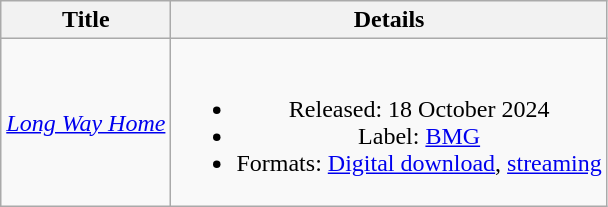<table class="wikitable plainrowheaders" style="text-align:center;">
<tr>
<th scope="col" rowspan="1">Title</th>
<th scope="col" rowspan="1">Details</th>
</tr>
<tr>
<td><em><a href='#'>Long Way Home</a></em></td>
<td><br><ul><li>Released: 18 October 2024</li><li>Label: <a href='#'>BMG</a></li><li>Formats: <a href='#'>Digital download</a>, <a href='#'>streaming</a></li></ul></td>
</tr>
</table>
